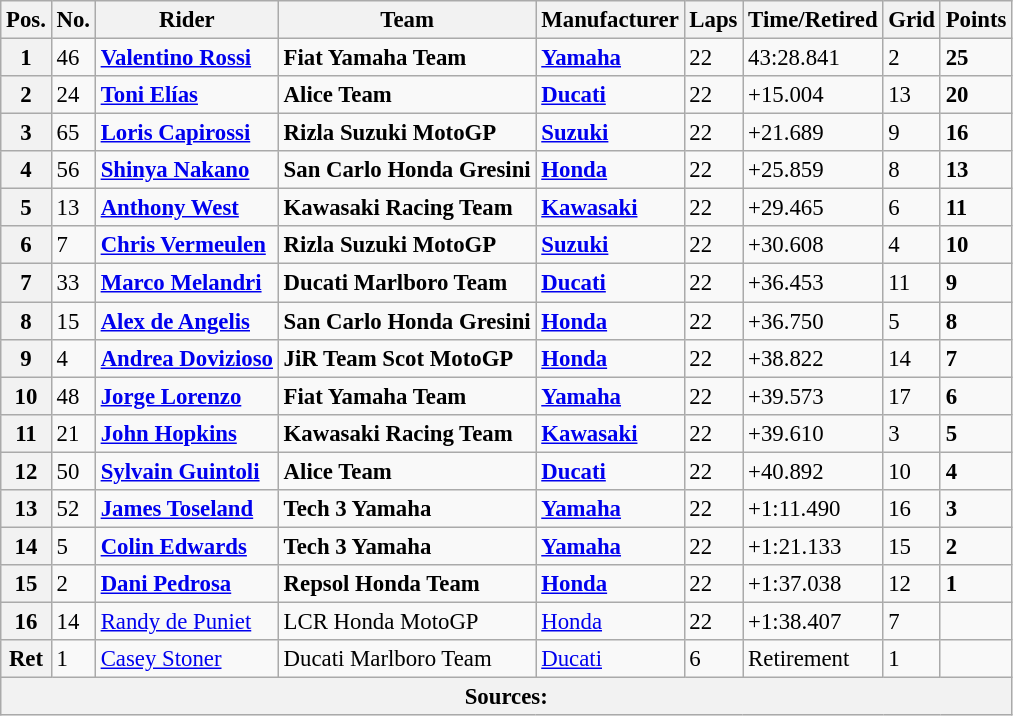<table class="wikitable" style="font-size: 95%;">
<tr>
<th>Pos.</th>
<th>No.</th>
<th>Rider</th>
<th>Team</th>
<th>Manufacturer</th>
<th>Laps</th>
<th>Time/Retired</th>
<th>Grid</th>
<th>Points</th>
</tr>
<tr>
<th>1</th>
<td>46</td>
<td> <strong><a href='#'>Valentino Rossi</a></strong></td>
<td><strong>Fiat Yamaha Team</strong></td>
<td><strong><a href='#'>Yamaha</a></strong></td>
<td>22</td>
<td>43:28.841</td>
<td>2</td>
<td><strong>25</strong></td>
</tr>
<tr>
<th>2</th>
<td>24</td>
<td> <strong><a href='#'>Toni Elías</a></strong></td>
<td><strong>Alice Team</strong></td>
<td><strong><a href='#'>Ducati</a></strong></td>
<td>22</td>
<td>+15.004</td>
<td>13</td>
<td><strong>20</strong></td>
</tr>
<tr>
<th>3</th>
<td>65</td>
<td> <strong><a href='#'>Loris Capirossi</a></strong></td>
<td><strong>Rizla Suzuki MotoGP</strong></td>
<td><strong><a href='#'>Suzuki</a></strong></td>
<td>22</td>
<td>+21.689</td>
<td>9</td>
<td><strong>16</strong></td>
</tr>
<tr>
<th>4</th>
<td>56</td>
<td> <strong><a href='#'>Shinya Nakano</a></strong></td>
<td><strong>San Carlo Honda Gresini</strong></td>
<td><strong><a href='#'>Honda</a></strong></td>
<td>22</td>
<td>+25.859</td>
<td>8</td>
<td><strong>13</strong></td>
</tr>
<tr>
<th>5</th>
<td>13</td>
<td> <strong><a href='#'>Anthony West</a></strong></td>
<td><strong>Kawasaki Racing Team</strong></td>
<td><strong><a href='#'>Kawasaki</a></strong></td>
<td>22</td>
<td>+29.465</td>
<td>6</td>
<td><strong>11</strong></td>
</tr>
<tr>
<th>6</th>
<td>7</td>
<td> <strong><a href='#'>Chris Vermeulen</a></strong></td>
<td><strong>Rizla Suzuki MotoGP</strong></td>
<td><strong><a href='#'>Suzuki</a></strong></td>
<td>22</td>
<td>+30.608</td>
<td>4</td>
<td><strong>10</strong></td>
</tr>
<tr>
<th>7</th>
<td>33</td>
<td> <strong><a href='#'>Marco Melandri</a></strong></td>
<td><strong>Ducati Marlboro Team</strong></td>
<td><strong><a href='#'>Ducati</a></strong></td>
<td>22</td>
<td>+36.453</td>
<td>11</td>
<td><strong>9</strong></td>
</tr>
<tr>
<th>8</th>
<td>15</td>
<td> <strong><a href='#'>Alex de Angelis</a></strong></td>
<td><strong>San Carlo Honda Gresini</strong></td>
<td><strong><a href='#'>Honda</a></strong></td>
<td>22</td>
<td>+36.750</td>
<td>5</td>
<td><strong>8</strong></td>
</tr>
<tr>
<th>9</th>
<td>4</td>
<td> <strong><a href='#'>Andrea Dovizioso</a></strong></td>
<td><strong>JiR Team Scot MotoGP</strong></td>
<td><strong><a href='#'>Honda</a></strong></td>
<td>22</td>
<td>+38.822</td>
<td>14</td>
<td><strong>7</strong></td>
</tr>
<tr>
<th>10</th>
<td>48</td>
<td> <strong><a href='#'>Jorge Lorenzo</a></strong></td>
<td><strong>Fiat Yamaha Team</strong></td>
<td><strong><a href='#'>Yamaha</a></strong></td>
<td>22</td>
<td>+39.573</td>
<td>17</td>
<td><strong>6</strong></td>
</tr>
<tr>
<th>11</th>
<td>21</td>
<td> <strong><a href='#'>John Hopkins</a></strong></td>
<td><strong>Kawasaki Racing Team</strong></td>
<td><strong><a href='#'>Kawasaki</a></strong></td>
<td>22</td>
<td>+39.610</td>
<td>3</td>
<td><strong>5</strong></td>
</tr>
<tr>
<th>12</th>
<td>50</td>
<td> <strong><a href='#'>Sylvain Guintoli</a></strong></td>
<td><strong>Alice Team</strong></td>
<td><strong><a href='#'>Ducati</a></strong></td>
<td>22</td>
<td>+40.892</td>
<td>10</td>
<td><strong>4</strong></td>
</tr>
<tr>
<th>13</th>
<td>52</td>
<td> <strong><a href='#'>James Toseland</a></strong></td>
<td><strong>Tech 3 Yamaha</strong></td>
<td><strong><a href='#'>Yamaha</a></strong></td>
<td>22</td>
<td>+1:11.490</td>
<td>16</td>
<td><strong>3</strong></td>
</tr>
<tr>
<th>14</th>
<td>5</td>
<td> <strong><a href='#'>Colin Edwards</a></strong></td>
<td><strong>Tech 3 Yamaha</strong></td>
<td><strong><a href='#'>Yamaha</a></strong></td>
<td>22</td>
<td>+1:21.133</td>
<td>15</td>
<td><strong>2</strong></td>
</tr>
<tr>
<th>15</th>
<td>2</td>
<td> <strong><a href='#'>Dani Pedrosa</a></strong></td>
<td><strong>Repsol Honda Team</strong></td>
<td><strong><a href='#'>Honda</a></strong></td>
<td>22</td>
<td>+1:37.038</td>
<td>12</td>
<td><strong>1</strong></td>
</tr>
<tr>
<th>16</th>
<td>14</td>
<td> <a href='#'>Randy de Puniet</a></td>
<td>LCR Honda MotoGP</td>
<td><a href='#'>Honda</a></td>
<td>22</td>
<td>+1:38.407</td>
<td>7</td>
<td></td>
</tr>
<tr>
<th>Ret</th>
<td>1</td>
<td> <a href='#'>Casey Stoner</a></td>
<td>Ducati Marlboro Team</td>
<td><a href='#'>Ducati</a></td>
<td>6</td>
<td>Retirement</td>
<td>1</td>
<td></td>
</tr>
<tr>
<th colspan=9>Sources: </th>
</tr>
</table>
